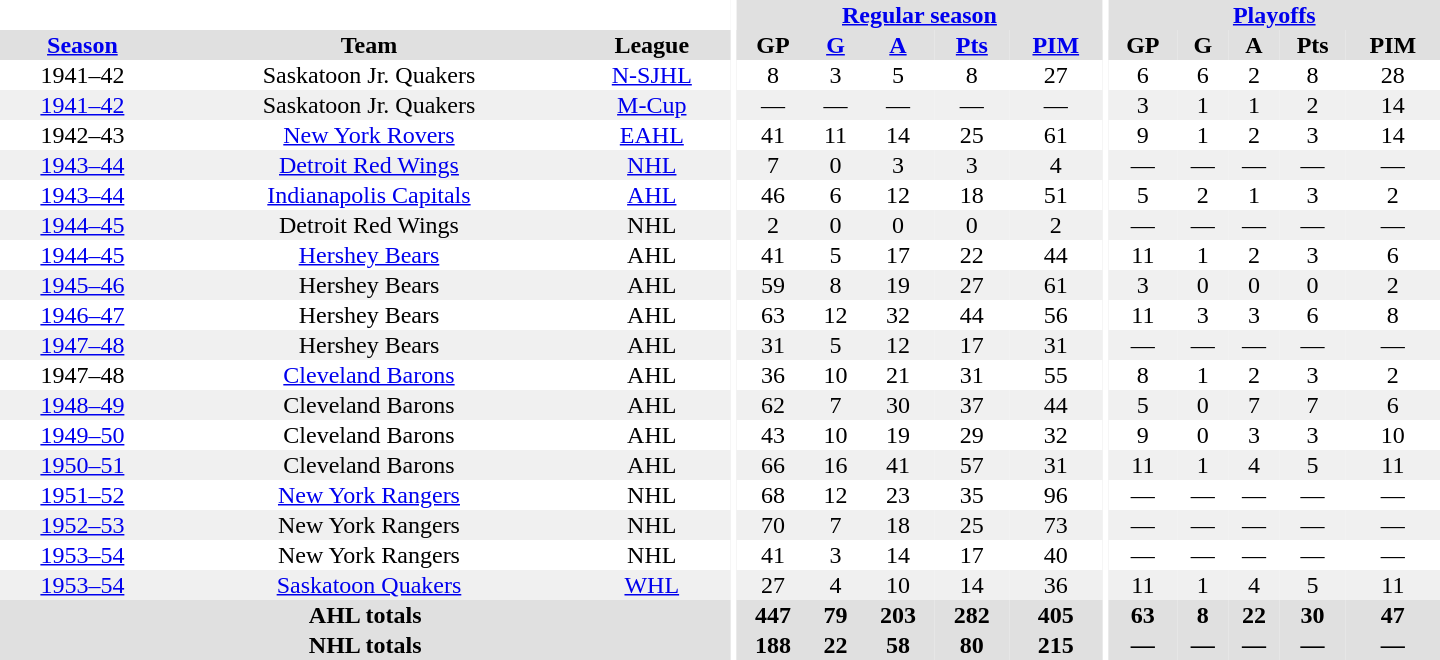<table border="0" cellpadding="1" cellspacing="0" style="text-align:center; width:60em">
<tr bgcolor="#e0e0e0">
<th colspan="3" bgcolor="#ffffff"></th>
<th rowspan="100" bgcolor="#ffffff"></th>
<th colspan="5"><a href='#'>Regular season</a></th>
<th rowspan="100" bgcolor="#ffffff"></th>
<th colspan="5"><a href='#'>Playoffs</a></th>
</tr>
<tr bgcolor="#e0e0e0">
<th><a href='#'>Season</a></th>
<th>Team</th>
<th>League</th>
<th>GP</th>
<th><a href='#'>G</a></th>
<th><a href='#'>A</a></th>
<th><a href='#'>Pts</a></th>
<th><a href='#'>PIM</a></th>
<th>GP</th>
<th>G</th>
<th>A</th>
<th>Pts</th>
<th>PIM</th>
</tr>
<tr>
<td>1941–42</td>
<td>Saskatoon Jr. Quakers</td>
<td><a href='#'>N-SJHL</a></td>
<td>8</td>
<td>3</td>
<td>5</td>
<td>8</td>
<td>27</td>
<td>6</td>
<td>6</td>
<td>2</td>
<td>8</td>
<td>28</td>
</tr>
<tr bgcolor="#f0f0f0">
<td><a href='#'>1941–42</a></td>
<td>Saskatoon Jr. Quakers</td>
<td><a href='#'>M-Cup</a></td>
<td>—</td>
<td>—</td>
<td>—</td>
<td>—</td>
<td>—</td>
<td>3</td>
<td>1</td>
<td>1</td>
<td>2</td>
<td>14</td>
</tr>
<tr>
<td>1942–43</td>
<td><a href='#'>New York Rovers</a></td>
<td><a href='#'>EAHL</a></td>
<td>41</td>
<td>11</td>
<td>14</td>
<td>25</td>
<td>61</td>
<td>9</td>
<td>1</td>
<td>2</td>
<td>3</td>
<td>14</td>
</tr>
<tr bgcolor="#f0f0f0">
<td><a href='#'>1943–44</a></td>
<td><a href='#'>Detroit Red Wings</a></td>
<td><a href='#'>NHL</a></td>
<td>7</td>
<td>0</td>
<td>3</td>
<td>3</td>
<td>4</td>
<td>—</td>
<td>—</td>
<td>—</td>
<td>—</td>
<td>—</td>
</tr>
<tr>
<td><a href='#'>1943–44</a></td>
<td><a href='#'>Indianapolis Capitals</a></td>
<td><a href='#'>AHL</a></td>
<td>46</td>
<td>6</td>
<td>12</td>
<td>18</td>
<td>51</td>
<td>5</td>
<td>2</td>
<td>1</td>
<td>3</td>
<td>2</td>
</tr>
<tr bgcolor="#f0f0f0">
<td><a href='#'>1944–45</a></td>
<td>Detroit Red Wings</td>
<td>NHL</td>
<td>2</td>
<td>0</td>
<td>0</td>
<td>0</td>
<td>2</td>
<td>—</td>
<td>—</td>
<td>—</td>
<td>—</td>
<td>—</td>
</tr>
<tr>
<td><a href='#'>1944–45</a></td>
<td><a href='#'>Hershey Bears</a></td>
<td>AHL</td>
<td>41</td>
<td>5</td>
<td>17</td>
<td>22</td>
<td>44</td>
<td>11</td>
<td>1</td>
<td>2</td>
<td>3</td>
<td>6</td>
</tr>
<tr bgcolor="#f0f0f0">
<td><a href='#'>1945–46</a></td>
<td>Hershey Bears</td>
<td>AHL</td>
<td>59</td>
<td>8</td>
<td>19</td>
<td>27</td>
<td>61</td>
<td>3</td>
<td>0</td>
<td>0</td>
<td>0</td>
<td>2</td>
</tr>
<tr>
<td><a href='#'>1946–47</a></td>
<td>Hershey Bears</td>
<td>AHL</td>
<td>63</td>
<td>12</td>
<td>32</td>
<td>44</td>
<td>56</td>
<td>11</td>
<td>3</td>
<td>3</td>
<td>6</td>
<td>8</td>
</tr>
<tr bgcolor="#f0f0f0">
<td><a href='#'>1947–48</a></td>
<td>Hershey Bears</td>
<td>AHL</td>
<td>31</td>
<td>5</td>
<td>12</td>
<td>17</td>
<td>31</td>
<td>—</td>
<td>—</td>
<td>—</td>
<td>—</td>
<td>—</td>
</tr>
<tr>
<td>1947–48</td>
<td><a href='#'>Cleveland Barons</a></td>
<td>AHL</td>
<td>36</td>
<td>10</td>
<td>21</td>
<td>31</td>
<td>55</td>
<td>8</td>
<td>1</td>
<td>2</td>
<td>3</td>
<td>2</td>
</tr>
<tr bgcolor="#f0f0f0">
<td><a href='#'>1948–49</a></td>
<td>Cleveland Barons</td>
<td>AHL</td>
<td>62</td>
<td>7</td>
<td>30</td>
<td>37</td>
<td>44</td>
<td>5</td>
<td>0</td>
<td>7</td>
<td>7</td>
<td>6</td>
</tr>
<tr>
<td><a href='#'>1949–50</a></td>
<td>Cleveland Barons</td>
<td>AHL</td>
<td>43</td>
<td>10</td>
<td>19</td>
<td>29</td>
<td>32</td>
<td>9</td>
<td>0</td>
<td>3</td>
<td>3</td>
<td>10</td>
</tr>
<tr bgcolor="#f0f0f0">
<td><a href='#'>1950–51</a></td>
<td>Cleveland Barons</td>
<td>AHL</td>
<td>66</td>
<td>16</td>
<td>41</td>
<td>57</td>
<td>31</td>
<td>11</td>
<td>1</td>
<td>4</td>
<td>5</td>
<td>11</td>
</tr>
<tr>
<td><a href='#'>1951–52</a></td>
<td><a href='#'>New York Rangers</a></td>
<td>NHL</td>
<td>68</td>
<td>12</td>
<td>23</td>
<td>35</td>
<td>96</td>
<td>—</td>
<td>—</td>
<td>—</td>
<td>—</td>
<td>—</td>
</tr>
<tr bgcolor="#f0f0f0">
<td><a href='#'>1952–53</a></td>
<td>New York Rangers</td>
<td>NHL</td>
<td>70</td>
<td>7</td>
<td>18</td>
<td>25</td>
<td>73</td>
<td>—</td>
<td>—</td>
<td>—</td>
<td>—</td>
<td>—</td>
</tr>
<tr>
<td><a href='#'>1953–54</a></td>
<td>New York Rangers</td>
<td>NHL</td>
<td>41</td>
<td>3</td>
<td>14</td>
<td>17</td>
<td>40</td>
<td>—</td>
<td>—</td>
<td>—</td>
<td>—</td>
<td>—</td>
</tr>
<tr bgcolor="#f0f0f0">
<td><a href='#'>1953–54</a></td>
<td><a href='#'>Saskatoon Quakers</a></td>
<td><a href='#'>WHL</a></td>
<td>27</td>
<td>4</td>
<td>10</td>
<td>14</td>
<td>36</td>
<td>11</td>
<td>1</td>
<td>4</td>
<td>5</td>
<td>11</td>
</tr>
<tr bgcolor="#e0e0e0">
<th colspan="3">AHL totals</th>
<th>447</th>
<th>79</th>
<th>203</th>
<th>282</th>
<th>405</th>
<th>63</th>
<th>8</th>
<th>22</th>
<th>30</th>
<th>47</th>
</tr>
<tr bgcolor="#e0e0e0">
<th colspan="3">NHL totals</th>
<th>188</th>
<th>22</th>
<th>58</th>
<th>80</th>
<th>215</th>
<th>—</th>
<th>—</th>
<th>—</th>
<th>—</th>
<th>—</th>
</tr>
</table>
